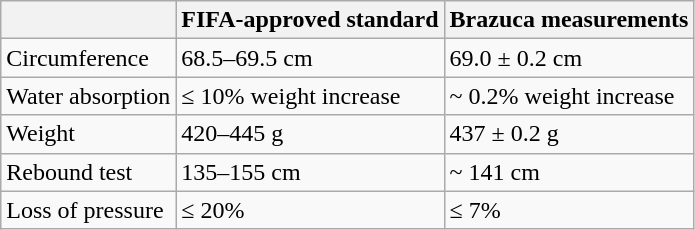<table class="wikitable">
<tr>
<th></th>
<th>FIFA-approved standard</th>
<th>Brazuca measurements</th>
</tr>
<tr>
<td>Circumference</td>
<td>68.5–69.5 cm</td>
<td>69.0 ± 0.2 cm</td>
</tr>
<tr>
<td>Water absorption</td>
<td>≤ 10% weight increase</td>
<td>~ 0.2% weight increase</td>
</tr>
<tr>
<td>Weight</td>
<td>420–445 g</td>
<td>437 ± 0.2 g</td>
</tr>
<tr>
<td>Rebound test</td>
<td>135–155 cm</td>
<td>~ 141 cm</td>
</tr>
<tr>
<td>Loss of pressure</td>
<td>≤ 20%</td>
<td>≤ 7%</td>
</tr>
</table>
